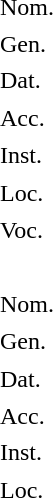<table class="toccolours" style="line-height: 1.3em; float:none; padding: 10px 15px 10px 5px;">
<tr>
<td style="padding: 0px 0px 10px 0px;"> </td>
</tr>
<tr>
<td>Nom.</td>
</tr>
<tr>
<td>Gen.</td>
</tr>
<tr>
<td>Dat.</td>
</tr>
<tr>
<td>Acc.</td>
</tr>
<tr>
<td>Inst.</td>
</tr>
<tr>
<td>Loc.</td>
</tr>
<tr>
<td>Voc.</td>
</tr>
<tr>
<td> </td>
</tr>
<tr>
<td>Nom.</td>
</tr>
<tr>
<td>Gen.</td>
</tr>
<tr>
<td>Dat.</td>
</tr>
<tr>
<td>Acc.</td>
</tr>
<tr>
<td>Inst.</td>
</tr>
<tr>
<td>Loc.</td>
</tr>
</table>
